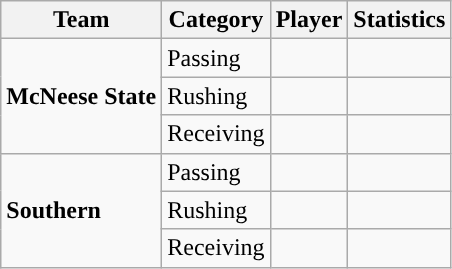<table class="wikitable" style="float: left;">
<tr>
<th>Team</th>
<th>Category</th>
<th>Player</th>
<th>Statistics</th>
</tr>
<tr>
<td rowspan=3><strong>McNeese State</strong></td>
<td>Passing</td>
<td> </td>
<td> </td>
</tr>
<tr>
<td>Rushing</td>
<td> </td>
<td> </td>
</tr>
<tr>
<td>Receiving</td>
<td> </td>
<td> </td>
</tr>
<tr>
<td rowspan=3><strong>Southern</strong></td>
<td>Passing</td>
<td> </td>
<td> </td>
</tr>
<tr>
<td>Rushing</td>
<td> </td>
<td> </td>
</tr>
<tr>
<td>Receiving</td>
<td> </td>
<td> </td>
</tr>
</table>
